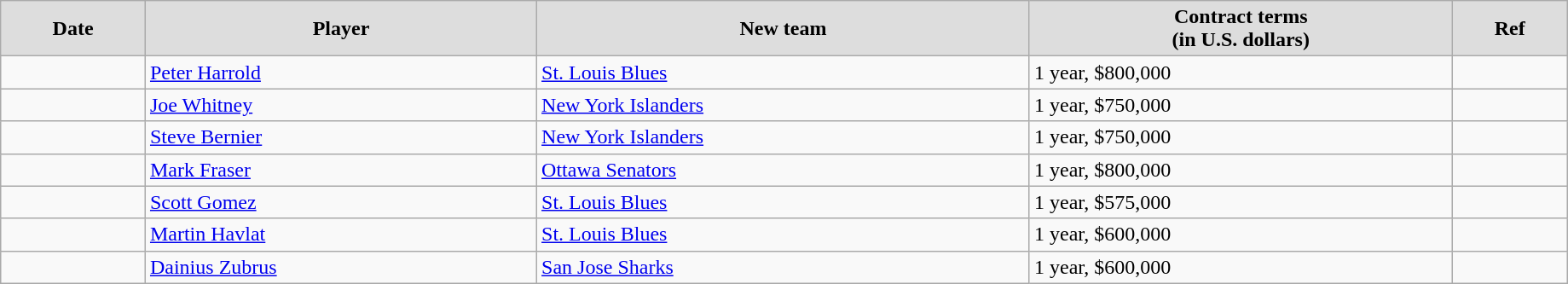<table class="wikitable" width=97%>
<tr align="center" bgcolor="#dddddd">
<td><strong>Date</strong></td>
<td><strong>Player</strong></td>
<td><strong>New team</strong></td>
<td><strong>Contract terms</strong><br><strong>(in U.S. dollars)</strong></td>
<td><strong>Ref</strong></td>
</tr>
<tr>
<td></td>
<td><a href='#'>Peter Harrold</a></td>
<td><a href='#'>St. Louis Blues</a></td>
<td>1 year, $800,000</td>
<td></td>
</tr>
<tr>
<td></td>
<td><a href='#'>Joe Whitney</a></td>
<td><a href='#'>New York Islanders</a></td>
<td>1 year, $750,000</td>
<td></td>
</tr>
<tr>
<td></td>
<td><a href='#'>Steve Bernier</a></td>
<td><a href='#'>New York Islanders</a></td>
<td>1 year, $750,000</td>
<td></td>
</tr>
<tr>
<td></td>
<td><a href='#'>Mark Fraser</a></td>
<td><a href='#'>Ottawa Senators</a></td>
<td>1 year, $800,000</td>
<td></td>
</tr>
<tr>
<td></td>
<td><a href='#'>Scott Gomez</a></td>
<td><a href='#'>St. Louis Blues</a></td>
<td>1 year, $575,000</td>
<td></td>
</tr>
<tr>
<td></td>
<td><a href='#'>Martin Havlat</a></td>
<td><a href='#'>St. Louis Blues</a></td>
<td>1 year, $600,000</td>
<td></td>
</tr>
<tr>
<td></td>
<td><a href='#'>Dainius Zubrus</a></td>
<td><a href='#'>San Jose Sharks</a></td>
<td>1 year, $600,000</td>
<td></td>
</tr>
</table>
